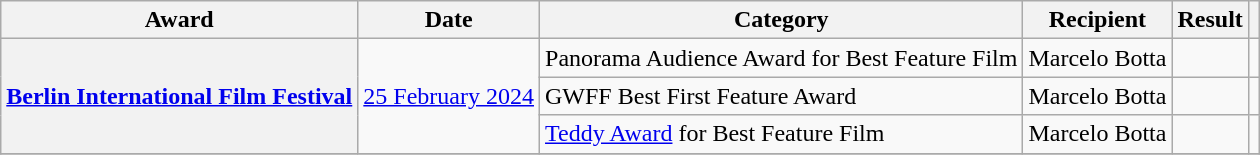<table class="wikitable sortable plainrowheaders">
<tr>
<th>Award</th>
<th>Date</th>
<th>Category</th>
<th>Recipient</th>
<th>Result</th>
<th></th>
</tr>
<tr>
<th scope="row" rowspan=3><a href='#'>Berlin International Film Festival</a></th>
<td rowspan=3><a href='#'>25 February 2024</a></td>
<td>Panorama Audience Award for Best Feature Film</td>
<td>Marcelo Botta</td>
<td></td>
<td align="center" rowspan="1"></td>
</tr>
<tr>
<td>GWFF Best First Feature Award</td>
<td>Marcelo Botta</td>
<td></td>
<td align="center"></td>
</tr>
<tr>
<td><a href='#'>Teddy Award</a> for Best Feature Film</td>
<td>Marcelo Botta</td>
<td></td>
<td align="center" rowspan="1"></td>
</tr>
<tr>
</tr>
</table>
